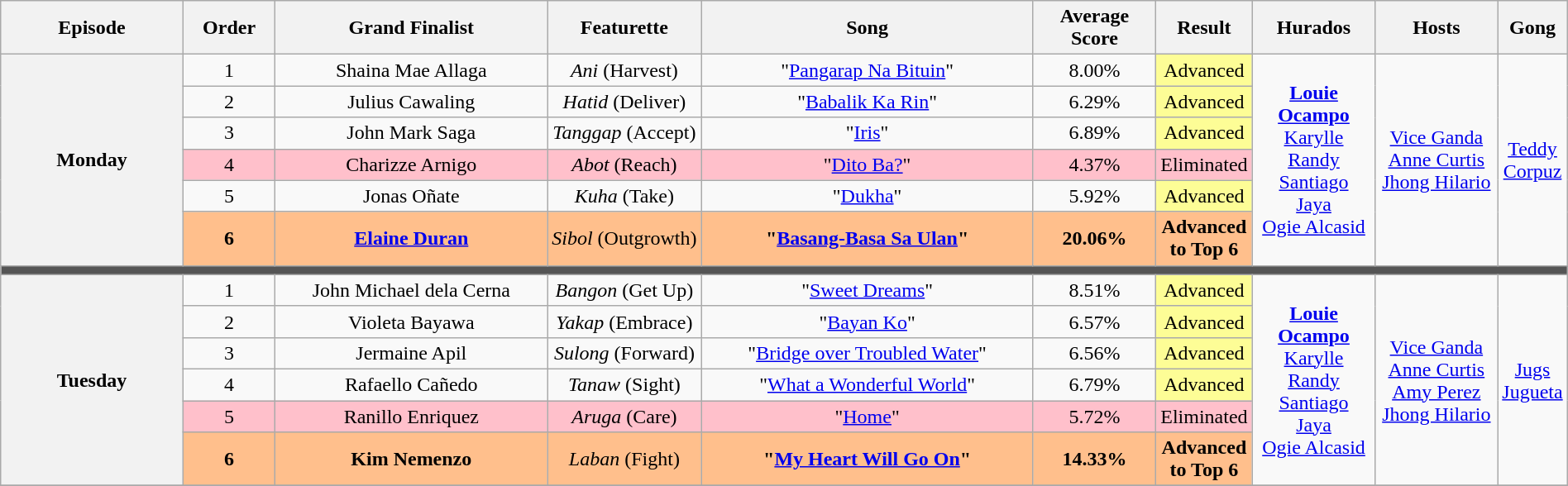<table class="wikitable" style="text-align:center; width:100%; font-size:100%">
<tr>
<th width="12%">Episode</th>
<th width="6%">Order</th>
<th width="18%">Grand Finalist</th>
<th width="10%">Featurette</th>
<th width="22%">Song</th>
<th width="8%">Average Score</th>
<th width="16">Result</th>
<th width="8%">Hurados</th>
<th width="8%">Hosts</th>
<th width="4%">Gong</th>
</tr>
<tr>
<th rowspan="6">Monday<br><small> </small></th>
<td style="background-color:#;">1</td>
<td style="background-color:#;">Shaina Mae Allaga</td>
<td style="background-color:#;"><em>Ani</em> (Harvest)</td>
<td style="background-color:#;">"<a href='#'>Pangarap Na Bituin</a>"</td>
<td style="background-color:#;">8.00%</td>
<td style="background-color:#FdFd96;">Advanced</td>
<td rowspan="6"><strong><a href='#'>Louie Ocampo</a></strong> <br> <a href='#'>Karylle</a> <br> <a href='#'>Randy Santiago</a> <br> <a href='#'>Jaya</a> <br> <a href='#'>Ogie Alcasid</a></td>
<td rowspan="6"><a href='#'>Vice Ganda</a> <br> <a href='#'>Anne Curtis</a> <br> <a href='#'>Jhong Hilario</a></td>
<td rowspan="6"><a href='#'>Teddy Corpuz</a></td>
</tr>
<tr>
<td style="background-color:#;">2</td>
<td style="background-color:#;">Julius Cawaling</td>
<td style="background-color:#;"><em>Hatid</em> (Deliver)</td>
<td style="background-color:#;">"<a href='#'>Babalik Ka Rin</a>"</td>
<td style="background-color:#;">6.29%</td>
<td style="background-color:#FdFd96;">Advanced</td>
</tr>
<tr>
<td style="background-color:#;">3</td>
<td style="background-color:#;">John Mark Saga</td>
<td style="background-color:#;"><em>Tanggap</em> (Accept)</td>
<td style="background-color:#;">"<a href='#'>Iris</a>"</td>
<td style="background-color:#;">6.89%</td>
<td style="background-color:#FdFd96;">Advanced</td>
</tr>
<tr>
<td style="background-color:Pink;">4</td>
<td style="background-color:Pink;">Charizze Arnigo</td>
<td style="background-color:Pink;"><em>Abot</em> (Reach)</td>
<td style="background-color:Pink;">"<a href='#'>Dito Ba?</a>"</td>
<td style="background-color:Pink;">4.37%</td>
<td style="background-color:Pink;">Eliminated</td>
</tr>
<tr>
<td style="background-color:#;">5</td>
<td style="background-color:#;">Jonas Oñate</td>
<td style="background-color:#;"><em>Kuha</em> (Take)</td>
<td style="background-color:#;">"<a href='#'>Dukha</a>"</td>
<td style="background-color:#;">5.92%</td>
<td style="background-color:#FdFd96;">Advanced</td>
</tr>
<tr>
<td style="background-color:#FFBF8C;"><strong>6</strong></td>
<td style="background-color:#FFBF8C;"><strong><a href='#'>Elaine Duran</a></strong></td>
<td style="background-color:#FFBF8C;"><em>Sibol</em> (Outgrowth)</td>
<td style="background-color:#FFBF8C;"><strong>"<a href='#'>Basang-Basa Sa Ulan</a>"</strong></td>
<td style="background-color:#FFBF8C;"><strong>20.06%</strong></td>
<td style="background-color:#FFBF8C;"><strong>Advanced to Top 6</strong></td>
</tr>
<tr>
<th colspan="10" style="background:#555;"></th>
</tr>
<tr>
<th rowspan="6">Tuesday<br><small></small></th>
<td style="background-color:#;">1</td>
<td style="background-color:#;">John Michael dela Cerna</td>
<td style="background-color:#;"><em>Bangon</em> (Get Up)</td>
<td style="background-color:#;">"<a href='#'>Sweet Dreams</a>"</td>
<td style="background-color:#;">8.51%</td>
<td style="background-color:#FdFd96;">Advanced</td>
<td rowspan="6"><strong><a href='#'>Louie Ocampo</a></strong> <br> <a href='#'>Karylle</a> <br> <a href='#'>Randy Santiago</a> <br> <a href='#'>Jaya</a> <br> <a href='#'>Ogie Alcasid</a></td>
<td rowspan="6"><a href='#'>Vice Ganda</a> <br> <a href='#'>Anne Curtis</a> <br> <a href='#'>Amy Perez</a> <br> <a href='#'>Jhong Hilario</a></td>
<td rowspan="6"><a href='#'>Jugs Jugueta</a></td>
</tr>
<tr>
<td style="background-color:#;">2</td>
<td style="background-color:#;">Violeta Bayawa</td>
<td style="background-color:#;"><em>Yakap</em> (Embrace)</td>
<td style="background-color:#;">"<a href='#'>Bayan Ko</a>"</td>
<td style="background-color:#;">6.57%</td>
<td style="background-color:#FdFd96;">Advanced</td>
</tr>
<tr>
<td style="background-color:#;">3</td>
<td style="background-color:#;">Jermaine Apil</td>
<td style="background-color:#;"><em>Sulong</em> (Forward)</td>
<td style="background-color:#;">"<a href='#'>Bridge over Troubled Water</a>"</td>
<td style="background-color:#;">6.56%</td>
<td style="background-color:#FdFd96;">Advanced</td>
</tr>
<tr>
<td style="background-color:#;">4</td>
<td style="background-color:#;">Rafaello Cañedo</td>
<td style="background-color:#;"><em>Tanaw</em> (Sight)</td>
<td style="background-color:#;">"<a href='#'>What a Wonderful World</a>"</td>
<td style="background-color:#;">6.79%</td>
<td style="background-color:#FdFd96;">Advanced</td>
</tr>
<tr>
<td style="background-color:Pink;">5</td>
<td style="background-color:Pink;">Ranillo Enriquez</td>
<td style="background-color:Pink;"><em>Aruga</em> (Care)</td>
<td style="background-color:Pink;">"<a href='#'>Home</a>"</td>
<td style="background-color:Pink;">5.72%</td>
<td style="background-color:Pink;">Eliminated</td>
</tr>
<tr>
<td style="background-color:#FFBF8C;"><strong>6</strong></td>
<td style="background-color:#FFBF8C;"><strong>Kim Nemenzo</strong></td>
<td style="background-color:#FFBF8C;"><em>Laban</em> (Fight)</td>
<td style="background-color:#FFBF8C;"><strong>"<a href='#'>My Heart Will Go On</a>"</strong></td>
<td style="background-color:#FFBF8C;"><strong>14.33%</strong></td>
<td style="background-color:#FFBF8C;"><strong>Advanced to Top 6</strong></td>
</tr>
<tr>
</tr>
</table>
